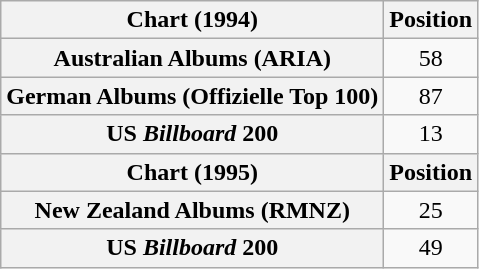<table class="wikitable plainrowheaders">
<tr>
<th scope="col">Chart (1994)</th>
<th scope="col">Position</th>
</tr>
<tr>
<th scope="row">Australian Albums (ARIA)</th>
<td align="center">58</td>
</tr>
<tr>
<th scope="row">German Albums (Offizielle Top 100)</th>
<td style="text-align:center;">87</td>
</tr>
<tr>
<th scope="row">US <em>Billboard</em> 200</th>
<td style="text-align:center;">13</td>
</tr>
<tr>
<th scope="col">Chart (1995)</th>
<th scope="col">Position</th>
</tr>
<tr>
<th scope="row">New Zealand Albums (RMNZ)</th>
<td style="text-align:center;">25</td>
</tr>
<tr>
<th scope="row">US <em>Billboard</em> 200</th>
<td style="text-align:center;">49</td>
</tr>
</table>
